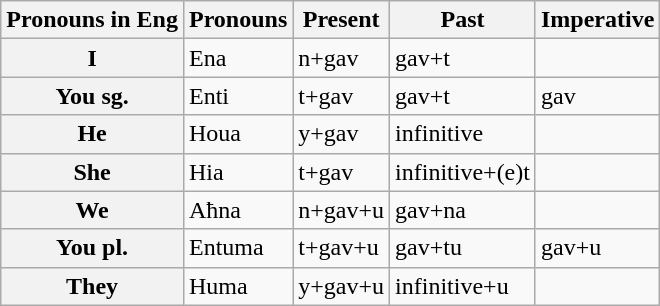<table class="wikitable">
<tr>
<th>Pronouns in Eng</th>
<th>Pronouns</th>
<th>Present</th>
<th>Past</th>
<th>Imperative</th>
</tr>
<tr>
<th>I</th>
<td>Ena</td>
<td>n+gav</td>
<td>gav+t</td>
<td></td>
</tr>
<tr>
<th>You sg.</th>
<td>Enti</td>
<td>t+gav</td>
<td>gav+t</td>
<td>gav</td>
</tr>
<tr>
<th>He</th>
<td>Houa</td>
<td>y+gav</td>
<td>infinitive</td>
<td></td>
</tr>
<tr>
<th>She</th>
<td>Hia</td>
<td>t+gav</td>
<td>infinitive+(e)t</td>
<td></td>
</tr>
<tr>
<th>We</th>
<td>Aħna</td>
<td>n+gav+u</td>
<td>gav+na</td>
<td></td>
</tr>
<tr>
<th>You pl.</th>
<td>Entuma</td>
<td>t+gav+u</td>
<td>gav+tu</td>
<td>gav+u</td>
</tr>
<tr>
<th>They</th>
<td>Huma</td>
<td>y+gav+u</td>
<td>infinitive+u</td>
<td></td>
</tr>
</table>
